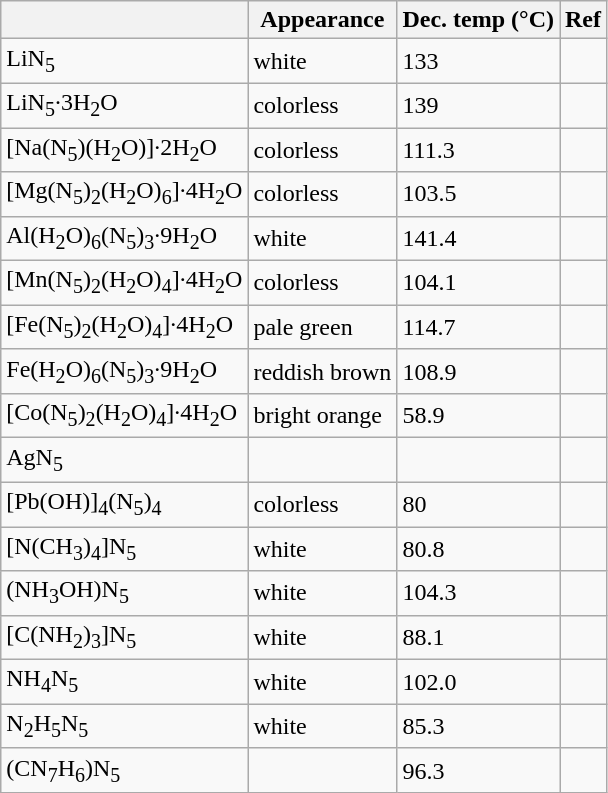<table class="wikitable">
<tr>
<th></th>
<th>Appearance</th>
<th>Dec. temp (°C)</th>
<th>Ref</th>
</tr>
<tr>
<td>LiN<sub>5</sub></td>
<td>white</td>
<td>133</td>
<td></td>
</tr>
<tr>
<td>LiN<sub>5</sub>·3H<sub>2</sub>O</td>
<td>colorless</td>
<td>139</td>
<td></td>
</tr>
<tr>
<td>[Na(N<sub>5</sub>)(H<sub>2</sub>O)]·2H<sub>2</sub>O</td>
<td>colorless</td>
<td>111.3</td>
<td></td>
</tr>
<tr>
<td>[Mg(N<sub>5</sub>)<sub>2</sub>(H<sub>2</sub>O)<sub>6</sub>]·4H<sub>2</sub>O</td>
<td>colorless</td>
<td>103.5</td>
<td></td>
</tr>
<tr>
<td>Al(H<sub>2</sub>O)<sub>6</sub>(N<sub>5</sub>)<sub>3</sub>·9H<sub>2</sub>O</td>
<td>white</td>
<td>141.4</td>
<td></td>
</tr>
<tr>
<td>[Mn(N<sub>5</sub>)<sub>2</sub>(H<sub>2</sub>O)<sub>4</sub>]·4H<sub>2</sub>O</td>
<td>colorless</td>
<td>104.1</td>
<td></td>
</tr>
<tr>
<td>[Fe(N<sub>5</sub>)<sub>2</sub>(H<sub>2</sub>O)<sub>4</sub>]·4H<sub>2</sub>O</td>
<td>pale green</td>
<td>114.7</td>
<td></td>
</tr>
<tr>
<td>Fe(H<sub>2</sub>O)<sub>6</sub>(N<sub>5</sub>)<sub>3</sub>·9H<sub>2</sub>O</td>
<td>reddish brown</td>
<td>108.9</td>
<td></td>
</tr>
<tr>
<td>[Co(N<sub>5</sub>)<sub>2</sub>(H<sub>2</sub>O)<sub>4</sub>]·4H<sub>2</sub>O</td>
<td>bright orange</td>
<td>58.9</td>
<td></td>
</tr>
<tr>
<td>AgN<sub>5</sub></td>
<td></td>
<td></td>
<td></td>
</tr>
<tr>
<td>[Pb(OH)]<sub>4</sub>(N<sub>5</sub>)<sub>4</sub></td>
<td>colorless</td>
<td>80</td>
<td></td>
</tr>
<tr>
<td>[N(CH<sub>3</sub>)<sub>4</sub>]N<sub>5</sub></td>
<td>white</td>
<td>80.8</td>
<td></td>
</tr>
<tr>
<td>(NH<sub>3</sub>OH)N<sub>5</sub></td>
<td>white</td>
<td>104.3</td>
<td></td>
</tr>
<tr>
<td>[C(NH<sub>2</sub>)<sub>3</sub>]N<sub>5</sub></td>
<td>white</td>
<td>88.1</td>
<td></td>
</tr>
<tr>
<td>NH<sub>4</sub>N<sub>5</sub></td>
<td>white</td>
<td>102.0</td>
<td></td>
</tr>
<tr>
<td>N<sub>2</sub>H<sub>5</sub>N<sub>5</sub></td>
<td>white</td>
<td>85.3</td>
<td></td>
</tr>
<tr>
<td>(CN<sub>7</sub>H<sub>6</sub>)N<sub>5</sub></td>
<td></td>
<td>96.3</td>
<td></td>
</tr>
</table>
